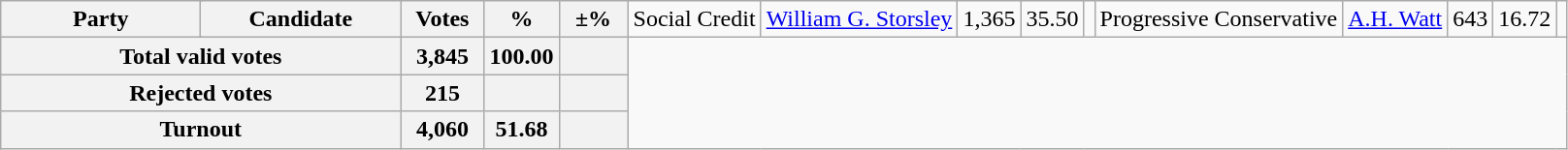<table class="wikitable">
<tr>
<th colspan=2 style="width: 130px">Party</th>
<th style="width: 130px">Candidate</th>
<th style="width: 50px">Votes</th>
<th style="width: 40px">%</th>
<th style="width: 40px">±%<br>
</th>
<td>Social Credit</td>
<td><a href='#'>William G. Storsley</a></td>
<td align="right">1,365</td>
<td align="right">35.50</td>
<td align="right"><br></td>
<td>Progressive Conservative</td>
<td><a href='#'>A.H. Watt</a></td>
<td align="right">643</td>
<td align="right">16.72</td>
<td align="right"></td>
</tr>
<tr bgcolor="white">
<th align="right" colspan=3>Total valid votes</th>
<th align="right">3,845</th>
<th align="right">100.00</th>
<th align="right"></th>
</tr>
<tr bgcolor="white">
<th align="right" colspan=3>Rejected votes</th>
<th align="right">215</th>
<th align="right"></th>
<th align="right"></th>
</tr>
<tr bgcolor="white">
<th align="right" colspan=3>Turnout</th>
<th align="right">4,060</th>
<th align="right">51.68</th>
<th align="right"></th>
</tr>
</table>
